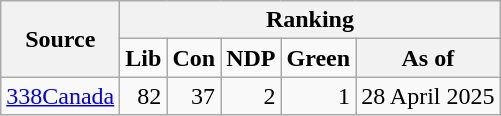<table class="wikitable" style="text-align:right;">
<tr>
<th rowspan="2">Source</th>
<th colspan="6">Ranking</th>
</tr>
<tr>
<td><strong>Lib</strong></td>
<td><strong>Con</strong></td>
<td><strong>NDP</strong></td>
<td><strong>Green</strong></td>
<th>As of</th>
</tr>
<tr>
<td><a href='#'>338Canada</a></td>
<td>82</td>
<td>37</td>
<td>2</td>
<td>1</td>
<td>28 April 2025</td>
</tr>
</table>
